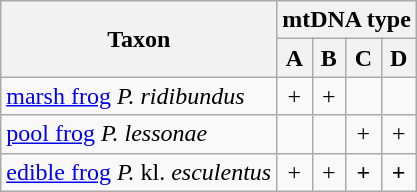<table class="wikitable">
<tr>
<th rowspan=2>Taxon</th>
<th colspan=4>mtDNA type</th>
</tr>
<tr>
<th>A</th>
<th>B</th>
<th>C</th>
<th>D</th>
</tr>
<tr>
<td><a href='#'>marsh frog</a> <em>P. ridibundus</em></td>
<td style="text-align: center;">+</td>
<td style="text-align: center;">+</td>
<td></td>
<td></td>
</tr>
<tr>
<td><a href='#'>pool frog</a> <em>P. lessonae</em></td>
<td></td>
<td></td>
<td style="text-align: center;">+</td>
<td style="text-align: center;">+</td>
</tr>
<tr>
<td><a href='#'>edible frog</a> <em>P.</em> kl. <em>esculentus</em></td>
<td style="text-align: center;">+</td>
<td style="text-align: center;">+</td>
<td style="text-align: center;"><strong>+</strong></td>
<td style="text-align: center;"><strong>+</strong></td>
</tr>
</table>
